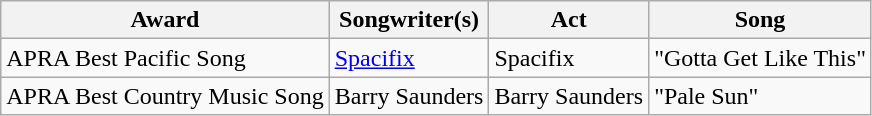<table class="wikitable">
<tr>
<th>Award</th>
<th>Songwriter(s)</th>
<th>Act</th>
<th>Song</th>
</tr>
<tr>
<td>APRA Best Pacific Song</td>
<td><a href='#'>Spacifix</a></td>
<td>Spacifix</td>
<td>"Gotta Get Like This"</td>
</tr>
<tr>
<td>APRA Best Country Music Song</td>
<td>Barry Saunders</td>
<td>Barry Saunders</td>
<td>"Pale Sun"</td>
</tr>
</table>
